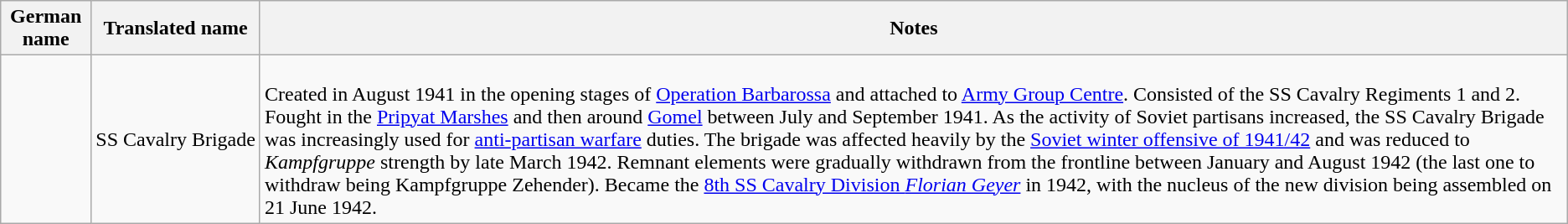<table class="wikitable">
<tr>
<th>German name</th>
<th>Translated name</th>
<th>Notes</th>
</tr>
<tr>
<td style="white-space: nowrap;"></td>
<td style="white-space: nowrap;">SS Cavalry Brigade</td>
<td><br>Created in August 1941 in the opening stages of <a href='#'>Operation Barbarossa</a> and attached to <a href='#'>Army Group Centre</a>. Consisted of the SS Cavalry Regiments 1 and 2. Fought in the <a href='#'>Pripyat Marshes</a> and then around <a href='#'>Gomel</a> between July and September 1941. As the activity of Soviet partisans increased, the SS Cavalry Brigade was increasingly used for <a href='#'>anti-partisan warfare</a> duties. The brigade was affected heavily by the <a href='#'>Soviet winter offensive of 1941/42</a> and was reduced to <em>Kampfgruppe</em> strength by late March 1942. Remnant elements were gradually withdrawn from the frontline between January and August 1942 (the last one to withdraw being Kampfgruppe Zehender). Became the <a href='#'>8th SS Cavalry Division <em>Florian Geyer</em></a> in 1942, with the nucleus of the new division being assembled on 21 June 1942.</td>
</tr>
</table>
